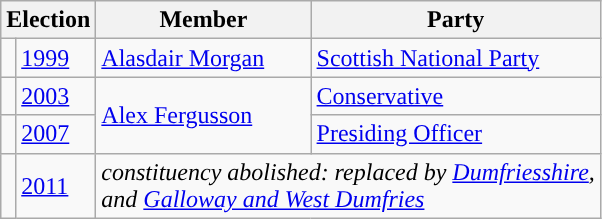<table class="wikitable">
<tr>
<th colspan="2">Election</th>
<th>Member</th>
<th>Party</th>
</tr>
<tr>
<td style="background-color: "></td>
<td><a href='#'>1999</a></td>
<td><a href='#'>Alasdair Morgan</a></td>
<td><a href='#'>Scottish National Party</a></td>
</tr>
<tr>
<td style="background-color: "></td>
<td><a href='#'>2003</a></td>
<td rowspan="2"><a href='#'>Alex Fergusson</a></td>
<td><a href='#'>Conservative</a></td>
</tr>
<tr>
<td style="background-color: "></td>
<td><a href='#'>2007</a></td>
<td><a href='#'>Presiding Officer</a></td>
</tr>
<tr>
<td style="background-color:"></td>
<td><a href='#'>2011</a></td>
<td colspan="3"><em>constituency abolished: replaced by <a href='#'>Dumfriesshire</a>,<br>and <a href='#'>Galloway and West Dumfries</a></em></td>
</tr>
</table>
